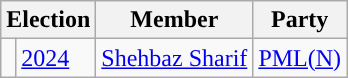<table class="wikitable">
<tr>
<th colspan="2">Election</th>
<th>Member</th>
<th>Party</th>
</tr>
<tr>
<td style="background-color: "></td>
<td><a href='#'>2024</a></td>
<td><a href='#'>Shehbaz Sharif</a></td>
<td><a href='#'>PML(N)</a></td>
</tr>
</table>
